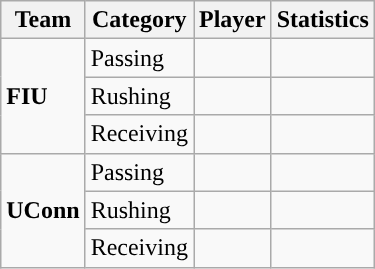<table class="wikitable" style="float: right;">
<tr>
<th>Team</th>
<th>Category</th>
<th>Player</th>
<th>Statistics</th>
</tr>
<tr>
<td rowspan=3><strong>FIU</strong></td>
<td>Passing</td>
<td></td>
<td></td>
</tr>
<tr>
<td>Rushing</td>
<td></td>
<td></td>
</tr>
<tr>
<td>Receiving</td>
<td></td>
<td></td>
</tr>
<tr>
<td rowspan=3><strong>UConn</strong></td>
<td>Passing</td>
<td></td>
<td></td>
</tr>
<tr>
<td>Rushing</td>
<td></td>
<td></td>
</tr>
<tr>
<td>Receiving</td>
<td></td>
<td></td>
</tr>
</table>
